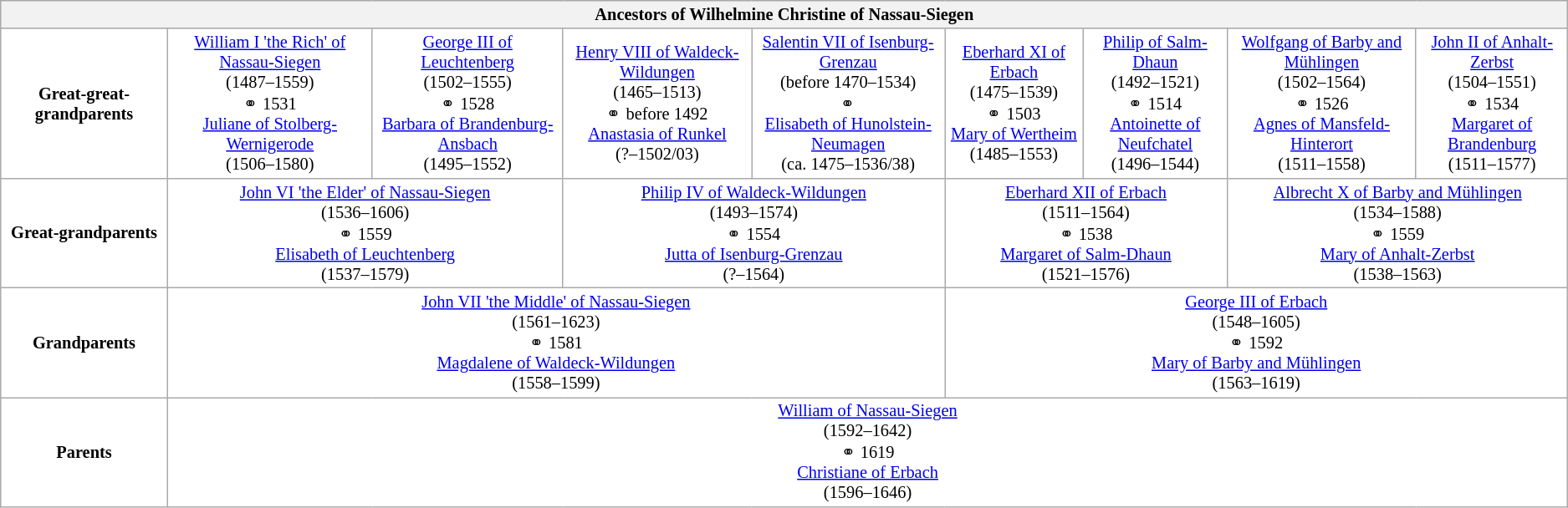<table class="wikitable" style="background:#FFFFFF; font-size:85%; text-align:center">
<tr bgcolor="#E0E0E0">
<th colspan="9">Ancestors of Wilhelmine Christine of Nassau-Siegen</th>
</tr>
<tr>
<td><strong>Great-great-grandparents</strong></td>
<td colspan="1"><a href='#'>William I 'the Rich' of Nassau-Siegen</a><br>(1487–1559)<br>⚭ 1531<br><a href='#'>Juliane of Stolberg-Wernigerode</a><br>(1506–1580)</td>
<td colspan="1"><a href='#'>George III of Leuchtenberg</a><br>(1502–1555)<br>⚭ 1528<br><a href='#'>Barbara of Brandenburg-Ansbach</a><br>(1495–1552)</td>
<td colspan="1"><a href='#'>Henry VIII of Waldeck-Wildungen</a><br>(1465–1513)<br>⚭ before 1492<br><a href='#'>Anastasia of Runkel</a><br>(?–1502/03)</td>
<td colspan="1"><a href='#'>Salentin VII of Isenburg-Grenzau</a><br>(before 1470–1534)<br>⚭<br><a href='#'>Elisabeth of Hunolstein-Neumagen</a><br>(ca. 1475–1536/38)</td>
<td colspan="1"><a href='#'>Eberhard XI of Erbach</a><br>(1475–1539)<br>⚭ 1503<br><a href='#'>Mary of Wertheim</a><br>(1485–1553)</td>
<td colspan="1"><a href='#'>Philip of Salm-Dhaun</a><br>(1492–1521)<br>⚭ 1514<br><a href='#'>Antoinette of Neufchatel</a><br>(1496–1544)</td>
<td colspan="1"><a href='#'>Wolfgang of Barby and Mühlingen</a><br>(1502–1564)<br>⚭ 1526<br><a href='#'>Agnes of Mansfeld-Hinterort</a><br>(1511–1558)</td>
<td colspan="1"><a href='#'>John II of Anhalt-Zerbst</a><br>(1504–1551)<br>⚭ 1534<br><a href='#'>Margaret of Brandenburg</a><br>(1511–1577)</td>
</tr>
<tr>
<td><strong>Great-grandparents</strong></td>
<td colspan="2"><a href='#'>John VI 'the Elder' of Nassau-Siegen</a><br>(1536–1606)<br>⚭ 1559<br><a href='#'>Elisabeth of Leuchtenberg</a><br>(1537–1579)</td>
<td colspan="2"><a href='#'>Philip IV of Waldeck-Wildungen</a><br>(1493–1574)<br>⚭ 1554<br><a href='#'>Jutta of Isenburg-Grenzau</a><br>(?–1564)</td>
<td colspan="2"><a href='#'>Eberhard XII of Erbach</a><br>(1511–1564)<br>⚭ 1538<br><a href='#'>Margaret of Salm-Dhaun</a><br>(1521–1576)</td>
<td colspan="2"><a href='#'>Albrecht X of Barby and Mühlingen</a><br>(1534–1588)<br>⚭ 1559<br><a href='#'>Mary of Anhalt-Zerbst</a><br>(1538–1563)</td>
</tr>
<tr>
<td><strong>Grandparents</strong></td>
<td colspan="4"><a href='#'>John VII 'the Middle' of Nassau-Siegen</a><br>(1561–1623)<br>⚭ 1581<br><a href='#'>Magdalene of Waldeck-Wildungen</a><br>(1558–1599)</td>
<td colspan="4"><a href='#'>George III of Erbach</a><br>(1548–1605)<br>⚭ 1592<br><a href='#'>Mary of Barby and Mühlingen</a><br>(1563–1619)</td>
</tr>
<tr>
<td><strong>Parents</strong></td>
<td colspan="8"><a href='#'>William of Nassau-Siegen</a><br>(1592–1642)<br>⚭ 1619<br><a href='#'>Christiane of Erbach</a><br>(1596–1646)</td>
</tr>
</table>
